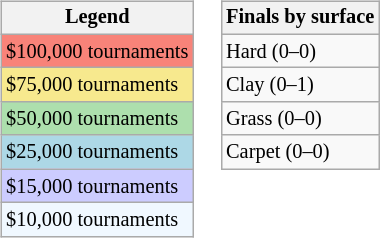<table>
<tr valign=top>
<td><br><table class=wikitable style="font-size:85%">
<tr>
<th>Legend</th>
</tr>
<tr style="background:#f88379;">
<td>$100,000 tournaments</td>
</tr>
<tr style="background:#f7e98e;">
<td>$75,000 tournaments</td>
</tr>
<tr style="background:#addfad;">
<td>$50,000 tournaments</td>
</tr>
<tr style="background:lightblue;">
<td>$25,000 tournaments</td>
</tr>
<tr style="background:#ccccff;">
<td>$15,000 tournaments</td>
</tr>
<tr style="background:#f0f8ff;">
<td>$10,000 tournaments</td>
</tr>
</table>
</td>
<td><br><table class=wikitable style="font-size:85%">
<tr>
<th>Finals by surface</th>
</tr>
<tr>
<td>Hard (0–0)</td>
</tr>
<tr>
<td>Clay (0–1)</td>
</tr>
<tr>
<td>Grass (0–0)</td>
</tr>
<tr>
<td>Carpet (0–0)</td>
</tr>
</table>
</td>
</tr>
</table>
